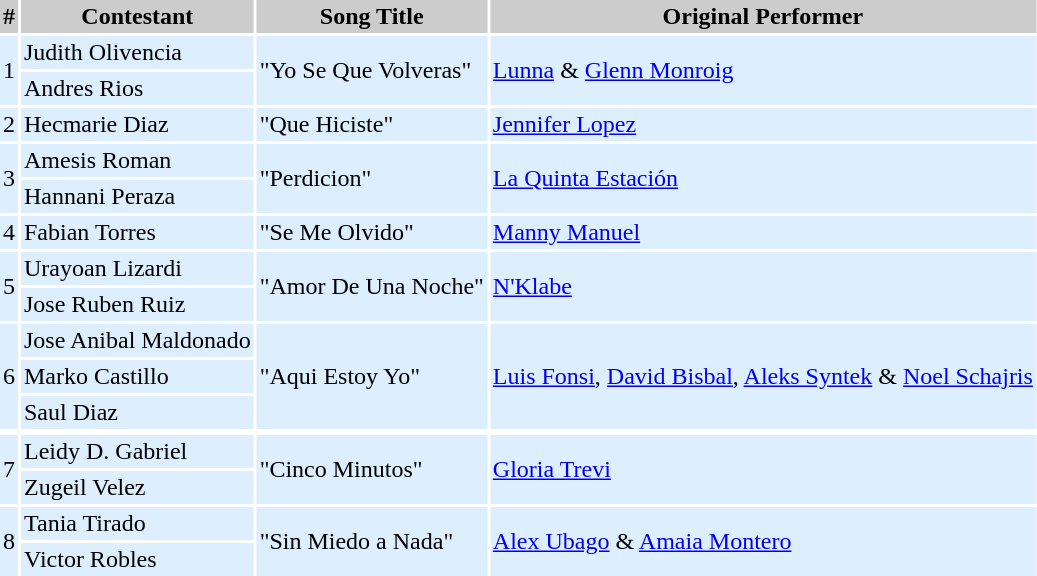<table cellpadding=2 cellspacing=2>
<tr bgcolor=#cccccc>
<th>#</th>
<th>Contestant</th>
<th>Song Title</th>
<th>Original Performer</th>
</tr>
<tr bgcolor=#DDEEFF>
<td rowspan="2" align=center>1</td>
<td>Judith Olivencia</td>
<td rowspan="2">"Yo Se Que Volveras"</td>
<td rowspan="2"><a href='#'>Lunna</a> & <a href='#'>Glenn Monroig</a></td>
</tr>
<tr bgcolor=#DDEEFF>
<td>Andres Rios</td>
</tr>
<tr bgcolor=#DDEEFF>
<td align=center>2</td>
<td>Hecmarie Diaz</td>
<td>"Que Hiciste"</td>
<td><a href='#'>Jennifer Lopez</a></td>
</tr>
<tr bgcolor=#DDEEFF>
<td rowspan="2" align=center>3</td>
<td>Amesis Roman</td>
<td rowspan="2">"Perdicion"</td>
<td rowspan="2"><a href='#'>La Quinta Estación</a></td>
</tr>
<tr bgcolor=#DDEEFF>
<td>Hannani Peraza</td>
</tr>
<tr bgcolor=#DDEEFF>
<td align=center>4</td>
<td>Fabian Torres</td>
<td>"Se Me Olvido"</td>
<td><a href='#'>Manny Manuel</a></td>
</tr>
<tr bgcolor=#DDEEFF>
<td rowspan="2" align=center>5</td>
<td>Urayoan Lizardi</td>
<td rowspan="2">"Amor De Una Noche"</td>
<td rowspan="2"><a href='#'>N'Klabe</a></td>
</tr>
<tr bgcolor=#DDEEFF>
<td>Jose Ruben Ruiz</td>
</tr>
<tr bgcolor=#DDEEFF>
<td rowspan="3" align=center>6</td>
<td>Jose Anibal Maldonado</td>
<td rowspan="3">"Aqui Estoy Yo"</td>
<td rowspan="3"><a href='#'>Luis Fonsi</a>, <a href='#'>David Bisbal</a>, <a href='#'>Aleks Syntek</a> & <a href='#'>Noel Schajris</a></td>
</tr>
<tr bgcolor=#DDEEFF>
<td>Marko Castillo</td>
</tr>
<tr bgcolor=#DDEEFF>
<td>Saul Diaz</td>
</tr>
<tr bgcolor=#DDEEFF>
</tr>
<tr bgcolor=#DDEEFF>
<td rowspan="2" align=center>7</td>
<td>Leidy D. Gabriel</td>
<td rowspan="2">"Cinco Minutos"</td>
<td rowspan="2"><a href='#'>Gloria Trevi</a></td>
</tr>
<tr bgcolor=#DDEEFF>
<td>Zugeil Velez</td>
</tr>
<tr bgcolor=#DDEEFF>
<td rowspan="2" align=center>8</td>
<td>Tania Tirado</td>
<td rowspan="2">"Sin Miedo a Nada"</td>
<td rowspan="2"><a href='#'>Alex Ubago</a> & <a href='#'>Amaia Montero</a></td>
</tr>
<tr bgcolor=#DDEEFF>
<td>Victor Robles</td>
</tr>
<tr bgcolor=#DDEEFF>
</tr>
</table>
